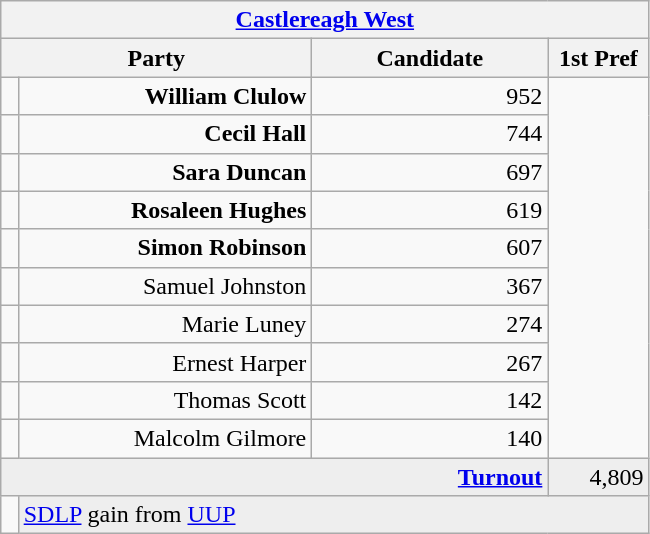<table class="wikitable">
<tr>
<th colspan="4" align="center"><a href='#'>Castlereagh West</a></th>
</tr>
<tr>
<th colspan="2" align="center" width=200>Party</th>
<th width=150>Candidate</th>
<th width=60>1st Pref</th>
</tr>
<tr>
<td></td>
<td align="right"><strong>William Clulow</strong></td>
<td align="right">952</td>
</tr>
<tr>
<td></td>
<td align="right"><strong>Cecil Hall</strong></td>
<td align="right">744</td>
</tr>
<tr>
<td></td>
<td align="right"><strong>Sara Duncan</strong></td>
<td align="right">697</td>
</tr>
<tr>
<td></td>
<td align="right"><strong>Rosaleen Hughes</strong></td>
<td align="right">619</td>
</tr>
<tr>
<td></td>
<td align="right"><strong>Simon Robinson</strong></td>
<td align="right">607</td>
</tr>
<tr>
<td></td>
<td align="right">Samuel Johnston</td>
<td align="right">367</td>
</tr>
<tr>
<td></td>
<td align="right">Marie Luney</td>
<td align="right">274</td>
</tr>
<tr>
<td></td>
<td align="right">Ernest Harper</td>
<td align="right">267</td>
</tr>
<tr>
<td></td>
<td align="right">Thomas Scott</td>
<td align="right">142</td>
</tr>
<tr>
<td></td>
<td align="right">Malcolm Gilmore</td>
<td align="right">140</td>
</tr>
<tr bgcolor="EEEEEE">
<td colspan=3 align="right"><strong><a href='#'>Turnout</a></strong></td>
<td align="right">4,809</td>
</tr>
<tr>
<td bgcolor=></td>
<td colspan=3 bgcolor="EEEEEE"><a href='#'>SDLP</a> gain from <a href='#'>UUP</a></td>
</tr>
</table>
